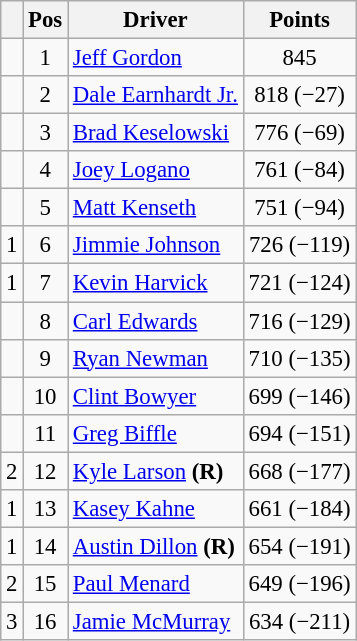<table class="wikitable" style="font-size: 95%;">
<tr>
<th></th>
<th>Pos</th>
<th>Driver</th>
<th>Points</th>
</tr>
<tr>
<td align="left"></td>
<td style="text-align:center;">1</td>
<td><a href='#'>Jeff Gordon</a></td>
<td style="text-align:center;">845</td>
</tr>
<tr>
<td align="left"></td>
<td style="text-align:center;">2</td>
<td><a href='#'>Dale Earnhardt Jr.</a></td>
<td style="text-align:center;">818 (−27)</td>
</tr>
<tr>
<td align="left"></td>
<td style="text-align:center;">3</td>
<td><a href='#'>Brad Keselowski</a></td>
<td style="text-align:center;">776 (−69)</td>
</tr>
<tr>
<td align="left"></td>
<td style="text-align:center;">4</td>
<td><a href='#'>Joey Logano</a></td>
<td style="text-align:center;">761 (−84)</td>
</tr>
<tr>
<td align="left"></td>
<td style="text-align:center;">5</td>
<td><a href='#'>Matt Kenseth</a></td>
<td style="text-align:center;">751 (−94)</td>
</tr>
<tr>
<td align="left"> 1</td>
<td style="text-align:center;">6</td>
<td><a href='#'>Jimmie Johnson</a></td>
<td style="text-align:center;">726 (−119)</td>
</tr>
<tr>
<td align="left"> 1</td>
<td style="text-align:center;">7</td>
<td><a href='#'>Kevin Harvick</a></td>
<td style="text-align:center;">721 (−124)</td>
</tr>
<tr>
<td align="left"></td>
<td style="text-align:center;">8</td>
<td><a href='#'>Carl Edwards</a></td>
<td style="text-align:center;">716 (−129)</td>
</tr>
<tr>
<td align="left"></td>
<td style="text-align:center;">9</td>
<td><a href='#'>Ryan Newman</a></td>
<td style="text-align:center;">710 (−135)</td>
</tr>
<tr>
<td align="left"></td>
<td style="text-align:center;">10</td>
<td><a href='#'>Clint Bowyer</a></td>
<td style="text-align:center;">699 (−146)</td>
</tr>
<tr>
<td align="left"></td>
<td style="text-align:center;">11</td>
<td><a href='#'>Greg Biffle</a></td>
<td style="text-align:center;">694 (−151)</td>
</tr>
<tr>
<td align="left"> 2</td>
<td style="text-align:center;">12</td>
<td><a href='#'>Kyle Larson</a> <strong>(R)</strong></td>
<td style="text-align:center;">668 (−177)</td>
</tr>
<tr>
<td align="left"> 1</td>
<td style="text-align:center;">13</td>
<td><a href='#'>Kasey Kahne</a></td>
<td style="text-align:center;">661 (−184)</td>
</tr>
<tr>
<td align="left"> 1</td>
<td style="text-align:center;">14</td>
<td><a href='#'>Austin Dillon</a> <strong>(R)</strong></td>
<td style="text-align:center;">654 (−191)</td>
</tr>
<tr>
<td align="left"> 2</td>
<td style="text-align:center;">15</td>
<td><a href='#'>Paul Menard</a></td>
<td style="text-align:center;">649 (−196)</td>
</tr>
<tr>
<td align="left"> 3</td>
<td style="text-align:center;">16</td>
<td><a href='#'>Jamie McMurray</a></td>
<td style="text-align:center;">634 (−211)</td>
</tr>
</table>
